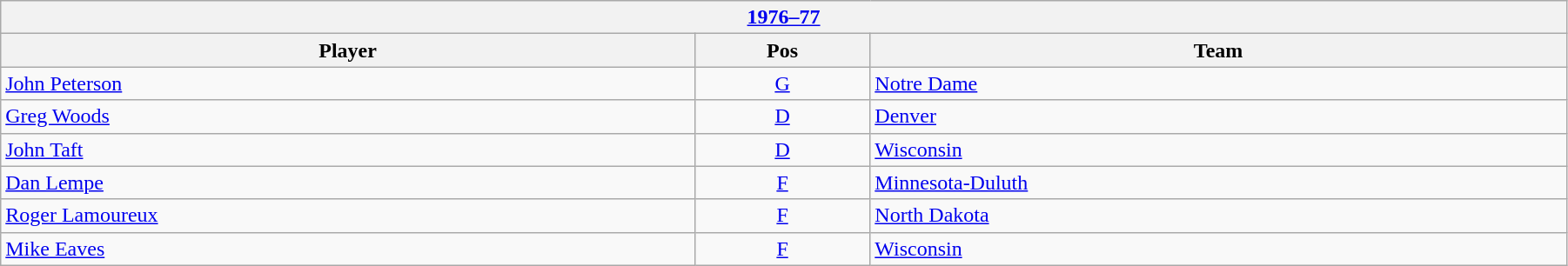<table class="wikitable" width=95%>
<tr>
<th colspan=3><a href='#'>1976–77</a></th>
</tr>
<tr>
<th>Player</th>
<th>Pos</th>
<th>Team</th>
</tr>
<tr>
<td><a href='#'>John Peterson</a></td>
<td align=center><a href='#'>G</a></td>
<td><a href='#'>Notre Dame</a></td>
</tr>
<tr>
<td><a href='#'>Greg Woods</a></td>
<td align=center><a href='#'>D</a></td>
<td><a href='#'>Denver</a></td>
</tr>
<tr>
<td><a href='#'>John Taft</a></td>
<td align=center><a href='#'>D</a></td>
<td><a href='#'>Wisconsin</a></td>
</tr>
<tr>
<td><a href='#'>Dan Lempe</a></td>
<td align=center><a href='#'>F</a></td>
<td><a href='#'>Minnesota-Duluth</a></td>
</tr>
<tr>
<td><a href='#'>Roger Lamoureux</a></td>
<td align=center><a href='#'>F</a></td>
<td><a href='#'>North Dakota</a></td>
</tr>
<tr>
<td><a href='#'>Mike Eaves</a></td>
<td align=center><a href='#'>F</a></td>
<td><a href='#'>Wisconsin</a></td>
</tr>
</table>
